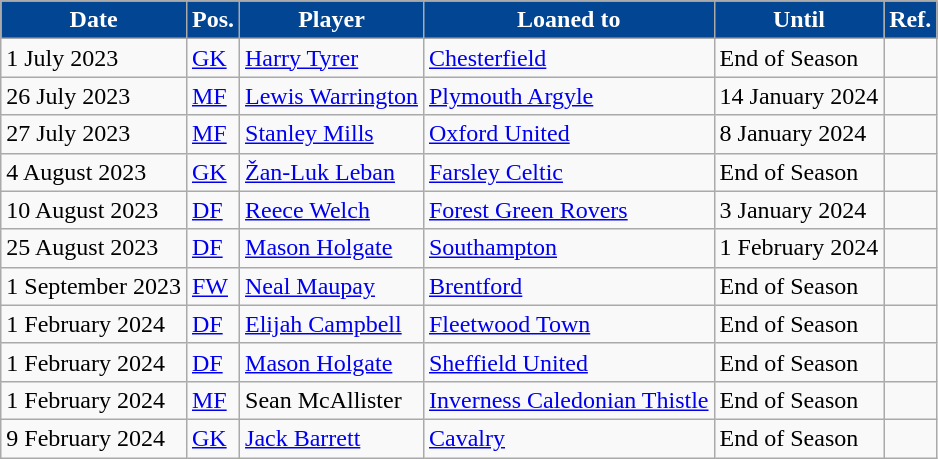<table class="wikitable plainrowheaders sortable">
<tr>
<th style="background:#014593; color:white;">Date</th>
<th style="background:#014593; color:white;">Pos.</th>
<th style="background:#014593; color:white;">Player</th>
<th style="background:#014593; color:white;">Loaned to</th>
<th style="background:#014593; color:white;">Until</th>
<th style="background:#014593; color:white;">Ref.</th>
</tr>
<tr>
<td>1 July 2023</td>
<td><a href='#'>GK</a></td>
<td> <a href='#'>Harry Tyrer</a></td>
<td> <a href='#'>Chesterfield</a></td>
<td>End of Season</td>
<td></td>
</tr>
<tr>
<td>26 July 2023</td>
<td><a href='#'>MF</a></td>
<td> <a href='#'>Lewis Warrington</a></td>
<td> <a href='#'>Plymouth Argyle</a></td>
<td>14 January 2024</td>
<td></td>
</tr>
<tr>
<td>27 July 2023</td>
<td><a href='#'>MF</a></td>
<td> <a href='#'>Stanley Mills</a></td>
<td> <a href='#'>Oxford United</a></td>
<td>8 January 2024</td>
<td></td>
</tr>
<tr>
<td>4 August 2023</td>
<td><a href='#'>GK</a></td>
<td> <a href='#'>Žan-Luk Leban</a></td>
<td> <a href='#'>Farsley Celtic</a></td>
<td>End of Season</td>
<td></td>
</tr>
<tr>
<td>10 August 2023</td>
<td><a href='#'>DF</a></td>
<td> <a href='#'>Reece Welch</a></td>
<td> <a href='#'>Forest Green Rovers</a></td>
<td>3 January 2024</td>
<td></td>
</tr>
<tr>
<td>25 August 2023</td>
<td><a href='#'>DF</a></td>
<td> <a href='#'>Mason Holgate</a></td>
<td> <a href='#'>Southampton</a></td>
<td>1 February 2024</td>
<td></td>
</tr>
<tr>
<td>1 September 2023</td>
<td><a href='#'>FW</a></td>
<td> <a href='#'>Neal Maupay</a></td>
<td> <a href='#'>Brentford</a></td>
<td>End of Season</td>
<td></td>
</tr>
<tr>
<td>1 February 2024</td>
<td><a href='#'>DF</a></td>
<td> <a href='#'>Elijah Campbell</a></td>
<td> <a href='#'>Fleetwood Town</a></td>
<td>End of Season</td>
<td></td>
</tr>
<tr>
<td>1 February 2024</td>
<td><a href='#'>DF</a></td>
<td> <a href='#'>Mason Holgate</a></td>
<td> <a href='#'>Sheffield United</a></td>
<td>End of Season</td>
<td></td>
</tr>
<tr>
<td>1 February 2024</td>
<td><a href='#'>MF</a></td>
<td> Sean McAllister</td>
<td> <a href='#'>Inverness Caledonian Thistle</a></td>
<td>End of Season</td>
<td></td>
</tr>
<tr>
<td>9 February 2024</td>
<td><a href='#'>GK</a></td>
<td> <a href='#'>Jack Barrett</a></td>
<td> <a href='#'>Cavalry</a></td>
<td>End of Season</td>
<td></td>
</tr>
</table>
